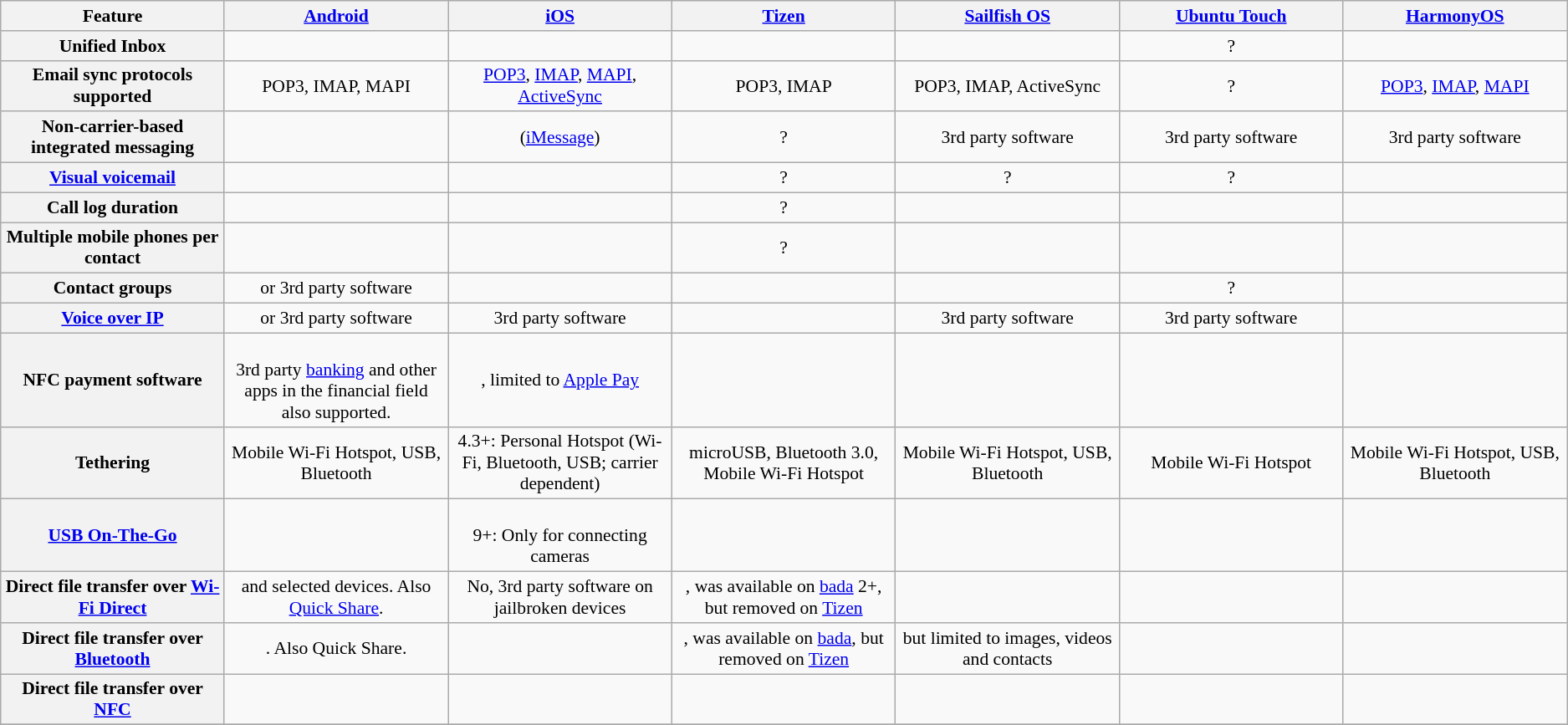<table class="wikitable" style="font-size:90%; text-align: center; width: auto">
<tr>
<th width="10%">Feature</th>
<th width="10%"><a href='#'>Android</a></th>
<th width="10%"><a href='#'>iOS</a></th>
<th width="10%"><a href='#'>Tizen</a></th>
<th width="10%"><a href='#'>Sailfish OS</a></th>
<th width="10%"><a href='#'>Ubuntu Touch</a></th>
<th width="10%"><a href='#'>HarmonyOS</a></th>
</tr>
<tr>
<th>Unified Inbox</th>
<td></td>
<td></td>
<td></td>
<td></td>
<td>?</td>
<td></td>
</tr>
<tr>
<th>Email sync protocols supported</th>
<td>POP3, IMAP, MAPI</td>
<td><a href='#'>POP3</a>, <a href='#'>IMAP</a>, <a href='#'>MAPI</a>, <a href='#'>ActiveSync</a></td>
<td>POP3, IMAP</td>
<td>POP3, IMAP, ActiveSync</td>
<td>?</td>
<td><a href='#'>POP3</a>, <a href='#'>IMAP</a>, <a href='#'>MAPI</a></td>
</tr>
<tr>
<th>Non-carrier-based integrated messaging</th>
<td></td>
<td> (<a href='#'>iMessage</a>)</td>
<td>?</td>
<td> 3rd party software</td>
<td> 3rd party software</td>
<td> 3rd party software</td>
</tr>
<tr>
<th><a href='#'>Visual voicemail</a></th>
<td></td>
<td></td>
<td>?</td>
<td>?</td>
<td>?</td>
<td></td>
</tr>
<tr>
<th>Call log duration</th>
<td></td>
<td></td>
<td>?</td>
<td></td>
<td></td>
<td></td>
</tr>
<tr>
<th>Multiple mobile phones per contact</th>
<td></td>
<td></td>
<td>?</td>
<td></td>
<td></td>
<td></td>
</tr>
<tr>
<th>Contact groups</th>
<td> or 3rd party software</td>
<td></td>
<td></td>
<td></td>
<td>?</td>
<td></td>
</tr>
<tr>
<th><a href='#'>Voice over IP</a></th>
<td> or 3rd party software</td>
<td> 3rd party software</td>
<td></td>
<td> 3rd party software</td>
<td> 3rd party software</td>
<td></td>
</tr>
<tr>
<th>NFC payment software</th>
<td><br>3rd party <a href='#'>banking</a> and other apps in the financial field also supported.</td>
<td>, limited to <a href='#'>Apple Pay</a></td>
<td></td>
<td></td>
<td></td>
<td></td>
</tr>
<tr>
<th>Tethering</th>
<td>Mobile Wi-Fi Hotspot, USB, Bluetooth</td>
<td>4.3+: Personal Hotspot (Wi-Fi, Bluetooth, USB; carrier dependent)</td>
<td>microUSB, Bluetooth 3.0, Mobile Wi-Fi Hotspot</td>
<td>Mobile Wi-Fi Hotspot, USB, Bluetooth</td>
<td>Mobile Wi-Fi Hotspot</td>
<td>Mobile Wi-Fi Hotspot, USB, Bluetooth</td>
</tr>
<tr>
<th><a href='#'>USB On-The-Go</a></th>
<td></td>
<td><br>9+: Only for connecting cameras</td>
<td></td>
<td></td>
<td></td>
<td></td>
</tr>
<tr>
<th>Direct file transfer over <a href='#'>Wi-Fi Direct</a></th>
<td> and selected devices. Also <a href='#'>Quick Share</a>.</td>
<td>No, 3rd party software on jailbroken devices</td>
<td>, was available on <a href='#'>bada</a> 2+, but removed on <a href='#'>Tizen</a></td>
<td></td>
<td></td>
<td></td>
</tr>
<tr>
<th>Direct file transfer over <a href='#'>Bluetooth</a></th>
<td>. Also Quick Share.</td>
<td></td>
<td>, was available on <a href='#'>bada</a>, but removed on <a href='#'>Tizen</a></td>
<td> but limited to images, videos and contacts</td>
<td></td>
<td></td>
</tr>
<tr>
<th>Direct file transfer over <a href='#'>NFC</a></th>
<td></td>
<td></td>
<td></td>
<td></td>
<td></td>
<td></td>
</tr>
<tr>
</tr>
</table>
